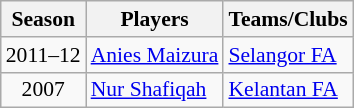<table class="wikitable" style="font-size:90%;">
<tr>
<th>Season</th>
<th>Players</th>
<th>Teams/Clubs</th>
</tr>
<tr>
<td align=center>2011–12</td>
<td> <a href='#'>Anies Maizura</a></td>
<td> <a href='#'>Selangor FA</a></td>
</tr>
<tr>
<td align=center>2007</td>
<td> <a href='#'>Nur Shafiqah</a></td>
<td> <a href='#'>Kelantan FA</a></td>
</tr>
</table>
